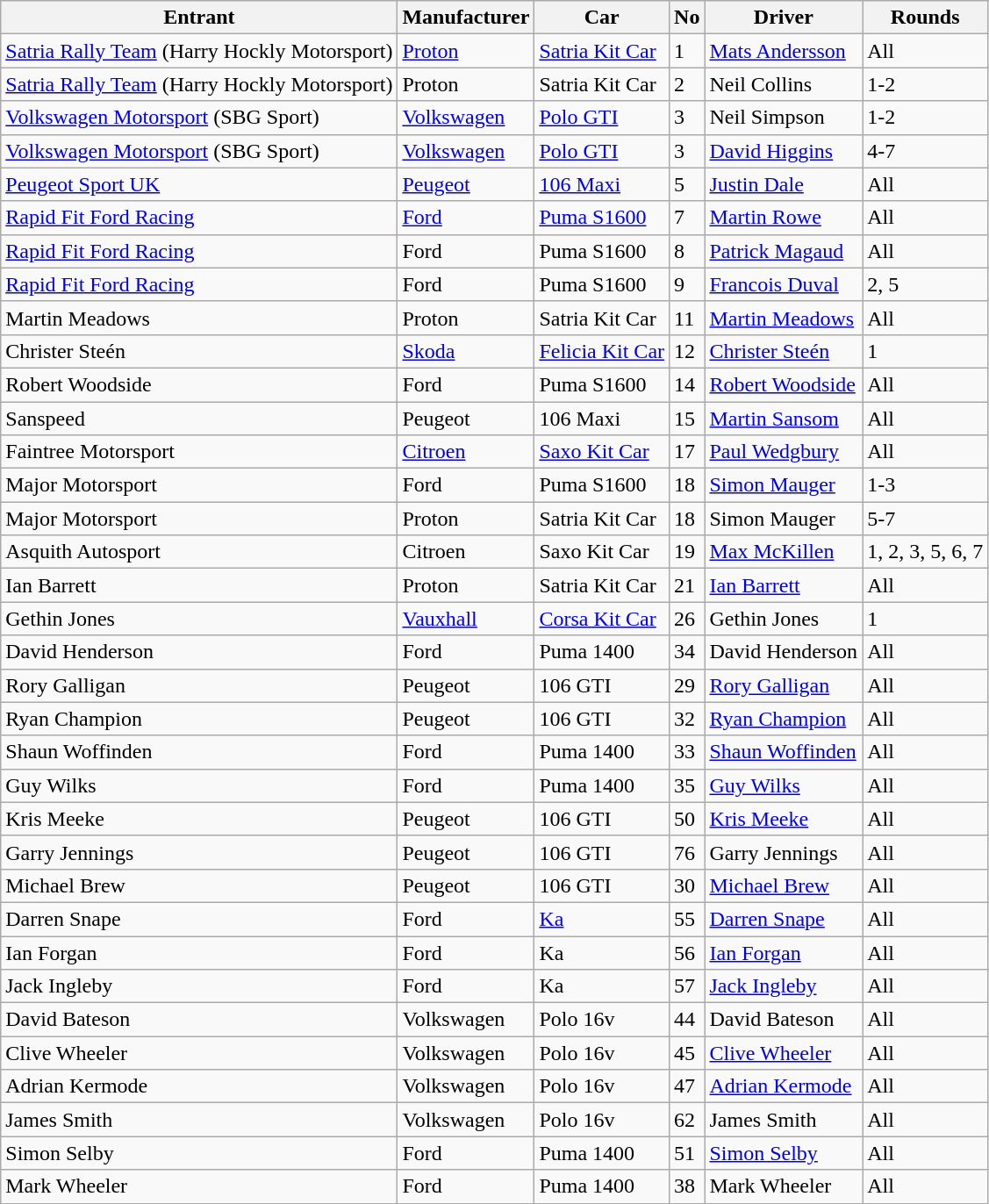<table class="wikitable">
<tr>
<th>Entrant</th>
<th>Manufacturer</th>
<th>Car</th>
<th>No</th>
<th>Driver</th>
<th>Rounds</th>
</tr>
<tr>
<td><a href='#'>Satria Rally Team</a> (Harry Hockly Motorsport)</td>
<td><a href='#'>Proton</a></td>
<td><a href='#'>Satria Kit Car</a></td>
<td>1</td>
<td><a href='#'>Mats Andersson</a></td>
<td>All</td>
</tr>
<tr>
<td><a href='#'>Satria Rally Team</a> (Harry Hockly Motorsport)</td>
<td>Proton</td>
<td>Satria Kit Car</td>
<td>2</td>
<td>Neil Collins</td>
<td>1-2</td>
</tr>
<tr>
<td><a href='#'>Volkswagen Motorsport</a> (SBG Sport)</td>
<td><a href='#'>Volkswagen</a></td>
<td><a href='#'>Polo GTI</a></td>
<td>3</td>
<td>Neil Simpson</td>
<td>1-2</td>
</tr>
<tr>
<td><a href='#'>Volkswagen Motorsport</a> (SBG Sport)</td>
<td><a href='#'>Volkswagen</a></td>
<td><a href='#'>Polo GTI</a></td>
<td>3</td>
<td><a href='#'>David Higgins</a></td>
<td>4-7</td>
</tr>
<tr>
<td><a href='#'>Peugeot Sport UK</a></td>
<td><a href='#'>Peugeot</a></td>
<td><a href='#'>106 Maxi</a></td>
<td>5</td>
<td><a href='#'>Justin Dale</a></td>
<td>All</td>
</tr>
<tr>
<td><a href='#'>Rapid Fit Ford Racing</a></td>
<td><a href='#'>Ford</a></td>
<td><a href='#'>Puma S1600</a></td>
<td>7</td>
<td><a href='#'>Martin Rowe</a></td>
<td>All</td>
</tr>
<tr>
<td><a href='#'>Rapid Fit Ford Racing</a></td>
<td>Ford</td>
<td>Puma S1600</td>
<td>8</td>
<td><a href='#'>Patrick Magaud</a></td>
<td>All</td>
</tr>
<tr>
<td><a href='#'>Rapid Fit Ford Racing</a></td>
<td>Ford</td>
<td>Puma S1600</td>
<td>9</td>
<td><a href='#'>Francois Duval</a></td>
<td>2, 5</td>
</tr>
<tr>
<td>Martin Meadows</td>
<td>Proton</td>
<td>Satria Kit Car</td>
<td>11</td>
<td><a href='#'>Martin Meadows</a></td>
<td>All</td>
</tr>
<tr>
<td>Christer Steén</td>
<td><a href='#'>Skoda</a></td>
<td><a href='#'>Felicia Kit Car</a></td>
<td>12</td>
<td><a href='#'>Christer Steén</a></td>
<td>1</td>
</tr>
<tr>
<td>Robert Woodside</td>
<td>Ford</td>
<td>Puma S1600</td>
<td>14</td>
<td><a href='#'>Robert Woodside</a></td>
<td>All</td>
</tr>
<tr>
<td>Sanspeed</td>
<td>Peugeot</td>
<td>106 Maxi</td>
<td>15</td>
<td><a href='#'>Martin Sansom</a></td>
<td>All</td>
</tr>
<tr>
<td>Faintree Motorsport</td>
<td><a href='#'>Citroen</a></td>
<td><a href='#'>Saxo Kit Car</a></td>
<td>17</td>
<td><a href='#'>Paul Wedgbury</a></td>
<td>All</td>
</tr>
<tr>
<td>Major Motorsport</td>
<td>Ford</td>
<td>Puma S1600</td>
<td>18</td>
<td><a href='#'>Simon Mauger</a></td>
<td>1-3</td>
</tr>
<tr>
<td>Major Motorsport</td>
<td>Proton</td>
<td>Satria Kit Car</td>
<td>18</td>
<td>Simon Mauger</td>
<td>5-7</td>
</tr>
<tr>
<td>Asquith Autosport</td>
<td>Citroen</td>
<td>Saxo Kit Car</td>
<td>19</td>
<td><a href='#'>Max McKillen</a></td>
<td>1, 2, 3, 5, 6, 7</td>
</tr>
<tr>
<td>Ian Barrett</td>
<td>Proton</td>
<td>Satria Kit Car</td>
<td>21</td>
<td><a href='#'>Ian Barrett</a></td>
<td>All</td>
</tr>
<tr>
<td>Gethin Jones</td>
<td><a href='#'>Vauxhall</a></td>
<td><a href='#'>Corsa Kit Car</a></td>
<td>26</td>
<td>Gethin Jones</td>
<td>1</td>
</tr>
<tr>
<td>David Henderson</td>
<td>Ford</td>
<td>Puma 1400</td>
<td>34</td>
<td>David Henderson</td>
<td>All</td>
</tr>
<tr>
<td>Rory Galligan</td>
<td>Peugeot</td>
<td>106 GTI</td>
<td>29</td>
<td><a href='#'>Rory Galligan</a></td>
<td>All</td>
</tr>
<tr>
<td>Ryan Champion</td>
<td>Peugeot</td>
<td>106 GTI</td>
<td>32</td>
<td><a href='#'>Ryan Champion</a></td>
<td>All</td>
</tr>
<tr>
<td>Shaun Woffinden</td>
<td>Ford</td>
<td>Puma 1400</td>
<td>33</td>
<td><a href='#'>Shaun Woffinden</a></td>
<td>All</td>
</tr>
<tr>
<td>Guy Wilks</td>
<td>Ford</td>
<td>Puma 1400</td>
<td>35</td>
<td><a href='#'>Guy Wilks</a></td>
<td>All</td>
</tr>
<tr>
<td>Kris Meeke</td>
<td>Peugeot</td>
<td>106 GTI</td>
<td>50</td>
<td><a href='#'>Kris Meeke</a></td>
<td>All</td>
</tr>
<tr>
<td>Garry Jennings</td>
<td>Peugeot</td>
<td>106 GTI</td>
<td>76</td>
<td>Garry Jennings</td>
<td>All</td>
</tr>
<tr>
<td>Michael Brew</td>
<td>Peugeot</td>
<td>106 GTI</td>
<td>30</td>
<td><a href='#'>Michael Brew</a></td>
<td>All</td>
</tr>
<tr>
<td>Darren Snape</td>
<td>Ford</td>
<td><a href='#'>Ka</a></td>
<td>55</td>
<td><a href='#'>Darren Snape</a></td>
<td>All</td>
</tr>
<tr>
<td>Ian Forgan</td>
<td>Ford</td>
<td>Ka</td>
<td>56</td>
<td><a href='#'>Ian Forgan</a></td>
<td>All</td>
</tr>
<tr>
<td>Jack Ingleby</td>
<td>Ford</td>
<td>Ka</td>
<td>57</td>
<td><a href='#'>Jack Ingleby</a></td>
<td>All</td>
</tr>
<tr>
<td>David Bateson</td>
<td>Volkswagen</td>
<td>Polo 16v</td>
<td>44</td>
<td>David Bateson</td>
<td>All</td>
</tr>
<tr>
<td>Clive Wheeler</td>
<td>Volkswagen</td>
<td>Polo 16v</td>
<td>45</td>
<td><a href='#'>Clive Wheeler</a></td>
<td>All</td>
</tr>
<tr>
<td>Adrian Kermode</td>
<td>Volkswagen</td>
<td>Polo 16v</td>
<td>47</td>
<td><a href='#'>Adrian Kermode</a></td>
<td>All</td>
</tr>
<tr>
<td>James Smith</td>
<td>Volkswagen</td>
<td>Polo 16v</td>
<td>62</td>
<td>James Smith</td>
<td>All</td>
</tr>
<tr>
<td>Simon Selby</td>
<td>Ford</td>
<td>Puma 1400</td>
<td>51</td>
<td><a href='#'>Simon Selby</a></td>
<td>All</td>
</tr>
<tr>
<td>Mark Wheeler</td>
<td>Ford</td>
<td>Puma 1400</td>
<td>38</td>
<td>Mark Wheeler</td>
<td>All</td>
</tr>
</table>
